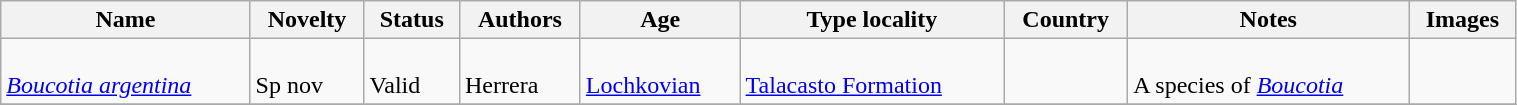<table class="wikitable sortable" align="center" width="80%">
<tr>
<th>Name</th>
<th>Novelty</th>
<th>Status</th>
<th>Authors</th>
<th>Age</th>
<th>Type locality</th>
<th>Country</th>
<th>Notes</th>
<th>Images</th>
</tr>
<tr>
<td><br><em><a href='#'>Boucotia argentina</a></em></td>
<td><br>Sp nov</td>
<td><br>Valid</td>
<td><br>Herrera</td>
<td><br><a href='#'>Lochkovian</a></td>
<td><br><a href='#'>Talacasto Formation</a></td>
<td><br></td>
<td><br>A species of <em><a href='#'>Boucotia</a></em></td>
<td></td>
</tr>
<tr>
</tr>
</table>
